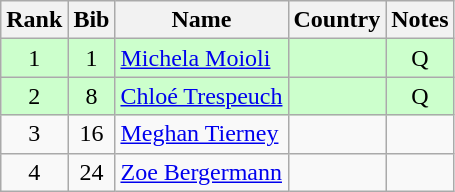<table class="wikitable" style="text-align:center;">
<tr>
<th>Rank</th>
<th>Bib</th>
<th>Name</th>
<th>Country</th>
<th>Notes</th>
</tr>
<tr bgcolor=ccffcc>
<td>1</td>
<td>1</td>
<td align=left><a href='#'>Michela Moioli</a></td>
<td align=left></td>
<td>Q</td>
</tr>
<tr bgcolor=ccffcc>
<td>2</td>
<td>8</td>
<td align=left><a href='#'>Chloé Trespeuch</a></td>
<td align=left></td>
<td>Q</td>
</tr>
<tr>
<td>3</td>
<td>16</td>
<td align=left><a href='#'>Meghan Tierney</a></td>
<td align=left></td>
<td></td>
</tr>
<tr>
<td>4</td>
<td>24</td>
<td align=left><a href='#'>Zoe Bergermann</a></td>
<td align=left></td>
<td></td>
</tr>
</table>
